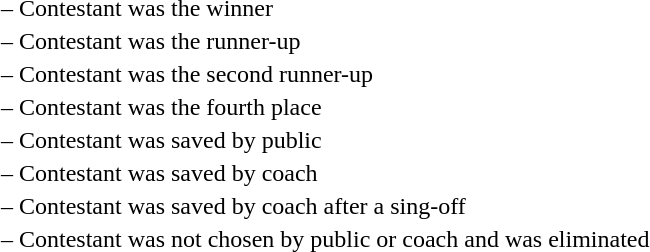<table>
<tr valign="top">
<td style="width:50%;"><br><table>
<tr valign="top">
<td> –</td>
<td>Contestant was the winner</td>
</tr>
<tr valign="top">
<td> –</td>
<td>Contestant was the runner-up</td>
</tr>
<tr valign="top">
<td> –</td>
<td>Contestant was the second runner-up</td>
</tr>
<tr valign="top">
<td> –</td>
<td>Contestant was the fourth place</td>
</tr>
<tr valign="top">
<td> –</td>
<td>Contestant was saved by public</td>
</tr>
<tr valign="top">
<td> –</td>
<td>Contestant was saved by coach</td>
</tr>
<tr valign="top">
<td> –</td>
<td>Contestant was saved by coach after a sing-off</td>
</tr>
<tr valign="top">
<td> –</td>
<td>Contestant was not chosen by public or coach and was eliminated</td>
</tr>
</table>
</td>
</tr>
</table>
